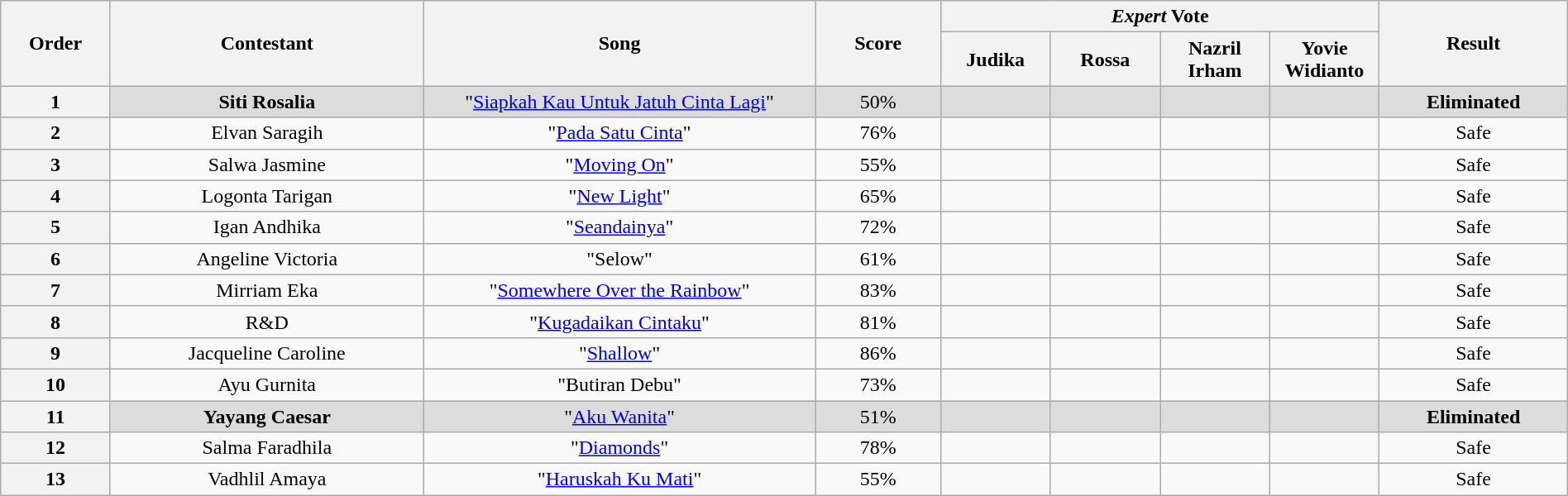<table class="wikitable" style="text-align:center; width:100%;">
<tr>
<th scope="col" rowspan="2" style="width:07%;">Order</th>
<th scope="col" rowspan="2" style="width:20%;">Contestant</th>
<th scope="col" rowspan="2" style="width:25%;">Song</th>
<th rowspan="2" style="width:08%">Score</th>
<th scope="col" colspan="4" style="width:28%;"><em>Expert</em> Vote</th>
<th rowspan="2" style="width:12%">Result</th>
</tr>
<tr>
<th style="width:07%;">Judika</th>
<th style="width:07%;">Rossa</th>
<th style="width:07%;">Nazril Irham</th>
<th style="width:07%;">Yovie Widianto</th>
</tr>
<tr style="background:#DCDCDC;">
<th>1</th>
<td><strong>Siti Rosalia</strong></td>
<td>"<a href='#'>Siapkah Kau Untuk Jatuh Cinta Lagi</a>"</td>
<td>50%</td>
<td></td>
<td></td>
<td></td>
<td></td>
<td><strong>Eliminated</strong></td>
</tr>
<tr>
<th>2</th>
<td>Elvan Saragih</td>
<td>"<a href='#'>Pada Satu Cinta</a>"</td>
<td>76%</td>
<td></td>
<td></td>
<td></td>
<td></td>
<td>Safe</td>
</tr>
<tr>
<th>3</th>
<td>Salwa Jasmine</td>
<td>"<a href='#'>Moving On</a>"</td>
<td>55%</td>
<td></td>
<td></td>
<td></td>
<td></td>
<td>Safe</td>
</tr>
<tr>
<th>4</th>
<td>Logonta Tarigan</td>
<td>"<a href='#'>New Light</a>"</td>
<td>65%</td>
<td></td>
<td></td>
<td></td>
<td></td>
<td>Safe</td>
</tr>
<tr>
<th>5</th>
<td>Igan Andhika</td>
<td>"<a href='#'>Seandainya</a>"</td>
<td>72%</td>
<td></td>
<td></td>
<td></td>
<td></td>
<td>Safe</td>
</tr>
<tr>
<th>6</th>
<td>Angeline Victoria</td>
<td>"Selow"</td>
<td>61%</td>
<td></td>
<td></td>
<td></td>
<td></td>
<td>Safe</td>
</tr>
<tr>
<th>7</th>
<td>Mirriam Eka</td>
<td>"<a href='#'>Somewhere Over the Rainbow</a>"</td>
<td>83%</td>
<td></td>
<td></td>
<td></td>
<td></td>
<td>Safe</td>
</tr>
<tr>
<th>8</th>
<td>R&D</td>
<td>"<a href='#'>Kugadaikan Cintaku</a>"</td>
<td>81%</td>
<td></td>
<td></td>
<td></td>
<td></td>
<td>Safe</td>
</tr>
<tr>
<th>9</th>
<td>Jacqueline Caroline</td>
<td>"<a href='#'>Shallow</a>"</td>
<td>86%</td>
<td></td>
<td></td>
<td></td>
<td></td>
<td>Safe</td>
</tr>
<tr>
<th>10</th>
<td>Ayu Gurnita</td>
<td>"Butiran Debu"</td>
<td>73%</td>
<td></td>
<td></td>
<td></td>
<td></td>
<td>Safe</td>
</tr>
<tr style="background:#DCDCDC;">
<th>11</th>
<td><strong>Yayang Caesar</strong></td>
<td>"<a href='#'>Aku Wanita</a>"</td>
<td>51%</td>
<td></td>
<td></td>
<td></td>
<td></td>
<td><strong>Eliminated</strong></td>
</tr>
<tr>
<th>12</th>
<td>Salma Faradhila</td>
<td>"<a href='#'>Diamonds</a>"</td>
<td>78%</td>
<td></td>
<td></td>
<td></td>
<td></td>
<td>Safe</td>
</tr>
<tr>
<th>13</th>
<td>Vadhlil Amaya</td>
<td>"<a href='#'>Haruskah Ku Mati</a>"</td>
<td>55%</td>
<td></td>
<td></td>
<td></td>
<td></td>
<td>Safe</td>
</tr>
</table>
